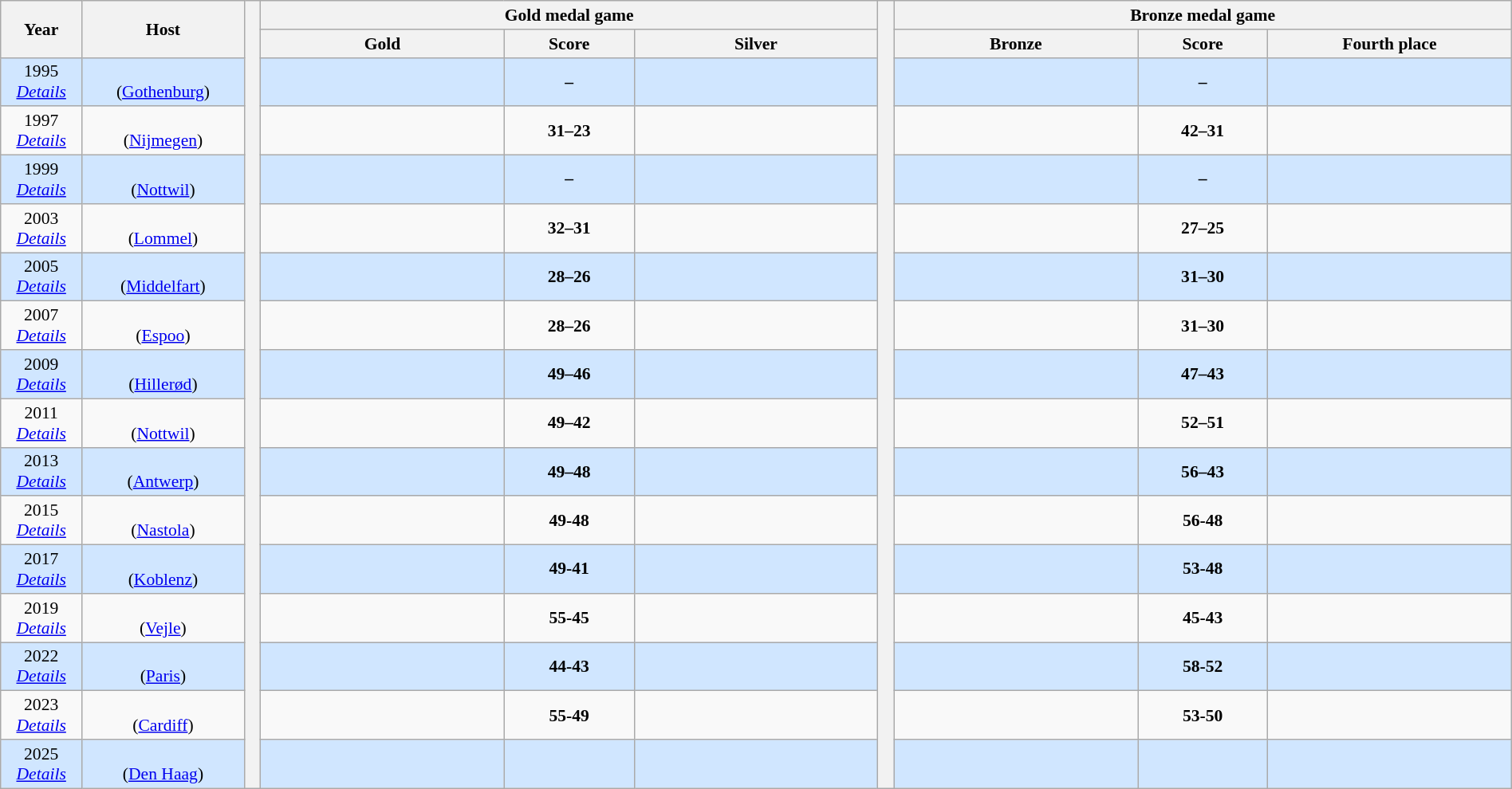<table class=wikitable style="text-align:center; font-size:90%; width:100%">
<tr>
<th rowspan=2 width=5%>Year</th>
<th rowspan=2 width=10%>Host</th>
<th width=1% rowspan=17></th>
<th colspan=3>Gold medal game</th>
<th width=1% rowspan=17></th>
<th colspan=3>Bronze medal game</th>
</tr>
<tr>
<th width=15%>Gold</th>
<th width=8%>Score</th>
<th width=15%>Silver</th>
<th width=15%>Bronze</th>
<th width=8%>Score</th>
<th width=15%>Fourth place</th>
</tr>
<tr style="background:#D0E6FF;">
<td>1995 <br> <em><a href='#'>Details</a></em></td>
<td><br> (<a href='#'>Gothenburg</a>)</td>
<td><strong></strong></td>
<td><strong>–</strong></td>
<td></td>
<td></td>
<td><strong>–</strong></td>
<td></td>
</tr>
<tr>
<td>1997 <br> <em><a href='#'>Details</a></em></td>
<td><br> (<a href='#'>Nijmegen</a>)</td>
<td><strong></strong></td>
<td><strong>31–23</strong></td>
<td></td>
<td></td>
<td><strong>42–31</strong></td>
<td></td>
</tr>
<tr style="background:#D0E6FF;">
<td>1999 <br> <em><a href='#'>Details</a></em></td>
<td><br> (<a href='#'>Nottwil</a>)</td>
<td><strong></strong></td>
<td><strong>–</strong></td>
<td></td>
<td></td>
<td><strong>–</strong></td>
<td></td>
</tr>
<tr>
<td>2003 <br> <em><a href='#'>Details</a></em></td>
<td><br> (<a href='#'>Lommel</a>)</td>
<td><strong></strong></td>
<td><strong>32–31</strong></td>
<td></td>
<td></td>
<td><strong>27–25</strong></td>
<td></td>
</tr>
<tr style="background:#D0E6FF;">
<td>2005 <br> <em><a href='#'>Details</a></em></td>
<td><br> (<a href='#'>Middelfart</a>)</td>
<td><strong></strong></td>
<td><strong>28–26</strong></td>
<td></td>
<td></td>
<td><strong>31–30</strong></td>
<td></td>
</tr>
<tr>
<td>2007 <br> <em><a href='#'>Details</a></em></td>
<td><br> (<a href='#'>Espoo</a>)</td>
<td><strong></strong></td>
<td><strong>28–26</strong></td>
<td></td>
<td></td>
<td><strong>31–30</strong></td>
<td></td>
</tr>
<tr style="background:#D0E6FF;">
<td>2009 <br> <em><a href='#'>Details</a></em></td>
<td><br> (<a href='#'>Hillerød</a>)</td>
<td><strong></strong></td>
<td><strong>49–46</strong></td>
<td></td>
<td></td>
<td><strong>47–43</strong></td>
<td></td>
</tr>
<tr>
<td>2011 <br> <em><a href='#'>Details</a></em></td>
<td><br> (<a href='#'>Nottwil</a>)</td>
<td><strong></strong></td>
<td><strong>49–42</strong></td>
<td></td>
<td></td>
<td><strong>52–51</strong></td>
<td></td>
</tr>
<tr style="background:#D0E6FF;">
<td>2013 <br> <em><a href='#'>Details</a></em></td>
<td><br> (<a href='#'>Antwerp</a>)</td>
<td><strong></strong></td>
<td><strong>49–48</strong></td>
<td></td>
<td></td>
<td><strong>56–43</strong></td>
<td></td>
</tr>
<tr>
<td>2015 <br> <em><a href='#'>Details</a></em></td>
<td><br> (<a href='#'>Nastola</a>)</td>
<td><strong></strong></td>
<td><strong>49-48</strong></td>
<td></td>
<td></td>
<td><strong>56-48</strong></td>
<td></td>
</tr>
<tr style="background:#D0E6FF;">
<td>2017 <br> <em><a href='#'>Details</a></em></td>
<td><br> (<a href='#'>Koblenz</a>)</td>
<td><strong></strong></td>
<td><strong>49-41</strong></td>
<td></td>
<td></td>
<td><strong>53-48</strong></td>
<td></td>
</tr>
<tr>
<td>2019 <br> <em><a href='#'>Details</a></em></td>
<td><br> (<a href='#'>Vejle</a>)</td>
<td><strong></strong></td>
<td><strong>55-45</strong></td>
<td></td>
<td></td>
<td><strong>45-43</strong></td>
<td></td>
</tr>
<tr style="background:#D0E6FF;">
<td>2022 <br> <em><a href='#'>Details</a></em></td>
<td><br> (<a href='#'>Paris</a>)</td>
<td><strong></strong></td>
<td><strong>44-43</strong></td>
<td></td>
<td></td>
<td><strong>58-52</strong></td>
<td></td>
</tr>
<tr>
<td>2023 <br> <em><a href='#'>Details</a></em></td>
<td><br> (<a href='#'>Cardiff</a>)</td>
<td><strong></strong></td>
<td><strong>55-49</strong></td>
<td></td>
<td></td>
<td><strong>53-50</strong></td>
<td></td>
</tr>
<tr style="background:#D0E6FF;">
<td>2025 <br> <em><a href='#'>Details</a></em></td>
<td><br> (<a href='#'>Den Haag</a>)</td>
<td></td>
<td></td>
<td></td>
<td></td>
<td></td>
<td></td>
</tr>
</table>
